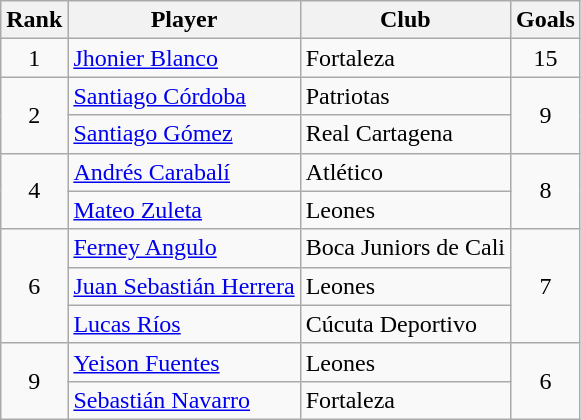<table class="wikitable" border="1">
<tr>
<th>Rank</th>
<th>Player</th>
<th>Club</th>
<th>Goals</th>
</tr>
<tr>
<td align=center>1</td>
<td> <a href='#'>Jhonier Blanco</a></td>
<td>Fortaleza</td>
<td align=center>15</td>
</tr>
<tr>
<td rowspan=2 align=center>2</td>
<td> <a href='#'>Santiago Córdoba</a></td>
<td>Patriotas</td>
<td rowspan=2 align=center>9</td>
</tr>
<tr>
<td> <a href='#'>Santiago Gómez</a></td>
<td>Real Cartagena</td>
</tr>
<tr>
<td rowspan=2 align=center>4</td>
<td> <a href='#'>Andrés Carabalí</a></td>
<td>Atlético</td>
<td rowspan=2 align=center>8</td>
</tr>
<tr>
<td> <a href='#'>Mateo Zuleta</a></td>
<td>Leones</td>
</tr>
<tr>
<td rowspan=3 align=center>6</td>
<td> <a href='#'>Ferney Angulo</a></td>
<td>Boca Juniors de Cali</td>
<td rowspan=3 align=center>7</td>
</tr>
<tr>
<td> <a href='#'>Juan Sebastián Herrera</a></td>
<td>Leones</td>
</tr>
<tr>
<td> <a href='#'>Lucas Ríos</a></td>
<td>Cúcuta Deportivo</td>
</tr>
<tr>
<td rowspan=2 align=center>9</td>
<td> <a href='#'>Yeison Fuentes</a></td>
<td>Leones</td>
<td rowspan=2 align=center>6</td>
</tr>
<tr>
<td> <a href='#'>Sebastián Navarro</a></td>
<td>Fortaleza</td>
</tr>
</table>
